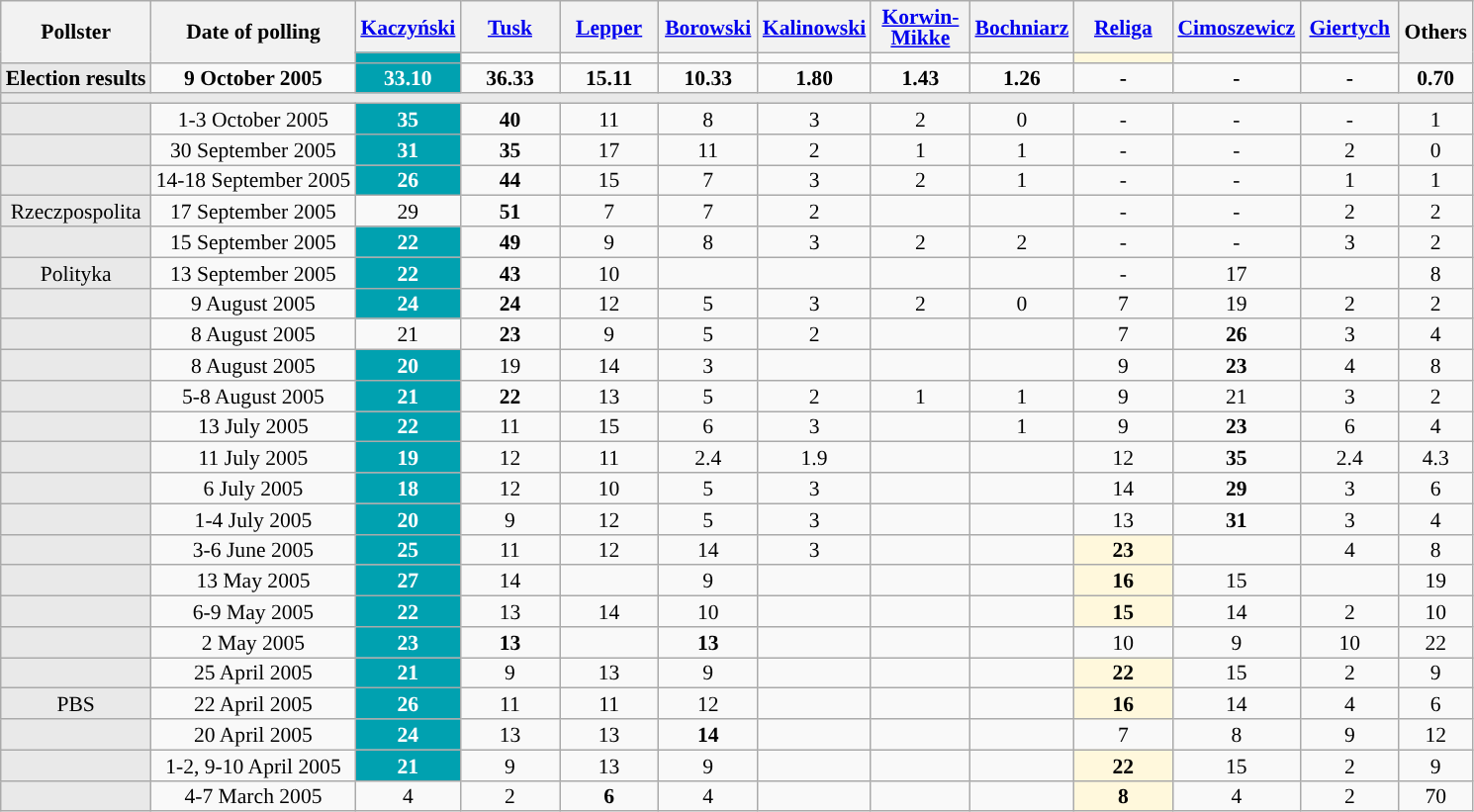<table class="wikitable" style="text-align:center; font-size:90%; line-height:14px;">
<tr>
<th rowspan="2">Pollster</th>
<th rowspan="2">Date of polling</th>
<th style="width:60px;"><a href='#'>Kaczyński</a><br></th>
<th style="width:60px;"><a href='#'>Tusk</a><br></th>
<th style="width:60px;"><a href='#'>Lepper</a><br></th>
<th style="width:60px;"><a href='#'>Borowski</a><br></th>
<th style="width:60px;"><a href='#'>Kalinowski</a><br></th>
<th style="width:60px;"><a href='#'>Korwin-Mikke</a><br></th>
<th style="width:60px;"><a href='#'>Bochniarz</a><br></th>
<th style="width:60px;"><a href='#'>Religa</a><br></th>
<th style="width:60px;"><a href='#'>Cimoszewicz</a><br></th>
<th style="width:60px;"><a href='#'>Giertych</a><br></th>
<th rowspan="2">Others</th>
</tr>
<tr>
<td style="background:#00a1b0;"></td>
<td style="background:"></td>
<td style="background:"></td>
<td style="background:"></td>
<td style="background:"></td>
<td style="background:"></td>
<td style="background:"></td>
<td style="background:#FFF8DC;"></td>
<td style="background:"></td>
<td style="background:"></td>
</tr>
<tr>
<td style="background-color:#E9E9E9"><strong>Election results</strong></td>
<td><strong>9 October 2005</strong></td>
<td style="background:#00a1b0; color:white;"><strong>33.10</strong></td>
<td style="background:"><strong>36.33</strong></td>
<td><strong>15.11</strong></td>
<td><strong>10.33</strong></td>
<td><strong>1.80</strong></td>
<td><strong>1.43</strong></td>
<td><strong>1.26</strong></td>
<td><strong>-</strong></td>
<td><strong>-</strong></td>
<td><strong>-</strong></td>
<td><strong>0.70</strong></td>
</tr>
<tr>
<td colspan="13" style="background-color:#E9E9E9"></td>
</tr>
<tr>
<td style="background-color:#E9E9E9"></td>
<td>1-3 October 2005</td>
<td style="background:#00a1b0; color:white;"><strong>35</strong></td>
<td style="background:"><strong>40</strong></td>
<td>11</td>
<td>8</td>
<td>3</td>
<td>2</td>
<td>0</td>
<td>-</td>
<td>-</td>
<td>-</td>
<td>1</td>
</tr>
<tr>
<td style="background-color:#E9E9E9"></td>
<td>30 September 2005</td>
<td style="background:#00a1b0; color:white;"><strong>31</strong></td>
<td style="background:"><strong>35</strong></td>
<td>17</td>
<td>11</td>
<td>2</td>
<td>1</td>
<td>1</td>
<td>-</td>
<td>-</td>
<td>2</td>
<td>0</td>
</tr>
<tr>
<td style="background-color:#E9E9E9"></td>
<td>14-18 September 2005</td>
<td style="background:#00a1b0; color:white;"><strong>26</strong></td>
<td style="background:"><strong>44</strong></td>
<td>15</td>
<td>7</td>
<td>3</td>
<td>2</td>
<td>1</td>
<td>-</td>
<td>-</td>
<td>1</td>
<td>1</td>
</tr>
<tr>
<td style="background-color:#E9E9E9">Rzeczpospolita</td>
<td>17 September 2005</td>
<td>29</td>
<td style="background:"><strong>51</strong></td>
<td>7</td>
<td>7</td>
<td>2</td>
<td></td>
<td></td>
<td>-</td>
<td>-</td>
<td>2</td>
<td>2</td>
</tr>
<tr>
<td style="background-color:#E9E9E9"></td>
<td>15 September 2005</td>
<td style="background:#00a1b0; color:white;"><strong>22</strong></td>
<td style="background:"><strong>49</strong></td>
<td>9</td>
<td>8</td>
<td>3</td>
<td>2</td>
<td>2</td>
<td>-</td>
<td>-</td>
<td>3</td>
<td>2</td>
</tr>
<tr>
<td style="background-color:#E9E9E9">Polityka</td>
<td>13 September 2005</td>
<td style="background:#00a1b0; color:white;"><strong>22</strong></td>
<td style="background:"><strong>43</strong></td>
<td>10</td>
<td></td>
<td></td>
<td></td>
<td></td>
<td>-</td>
<td>17</td>
<td></td>
<td>8</td>
</tr>
<tr>
<td style="background-color:#E9E9E9"></td>
<td>9 August 2005</td>
<td style="background:#00a1b0; color:white;"><strong>24</strong></td>
<td style="background:"><strong>24</strong></td>
<td>12</td>
<td>5</td>
<td>3</td>
<td>2</td>
<td>0</td>
<td>7</td>
<td>19</td>
<td>2</td>
<td>2</td>
</tr>
<tr>
<td style="background-color:#E9E9E9"></td>
<td>8 August 2005</td>
<td>21</td>
<td style="background:"><strong>23</strong></td>
<td>9</td>
<td>5</td>
<td>2</td>
<td></td>
<td></td>
<td>7</td>
<td style="background:"><strong>26</strong></td>
<td>3</td>
<td>4</td>
</tr>
<tr>
<td style="background-color:#E9E9E9"></td>
<td>8 August 2005</td>
<td style="background:#00a1b0; color:white;"><strong>20</strong></td>
<td>19</td>
<td>14</td>
<td>3</td>
<td></td>
<td></td>
<td></td>
<td>9</td>
<td style="background:"><strong>23</strong></td>
<td>4</td>
<td>8</td>
</tr>
<tr>
<td style="background-color:#E9E9E9"></td>
<td>5-8 August 2005</td>
<td style="background:#00a1b0; color:white;"><strong>21</strong></td>
<td style="background:"><strong>22</strong></td>
<td>13</td>
<td>5</td>
<td>2</td>
<td>1</td>
<td>1</td>
<td>9</td>
<td style="background:">21</td>
<td>3</td>
<td>2</td>
</tr>
<tr>
<td style="background-color:#E9E9E9"></td>
<td>13 July 2005</td>
<td style="background:#00a1b0; color:white;"><strong>22</strong></td>
<td>11</td>
<td>15</td>
<td>6</td>
<td>3</td>
<td></td>
<td>1</td>
<td>9</td>
<td style="background:"><strong>23</strong></td>
<td>6</td>
<td>4</td>
</tr>
<tr>
<td style="background-color:#E9E9E9"></td>
<td>11 July 2005</td>
<td style="background:#00a1b0; color:white;"><strong>19</strong></td>
<td>12</td>
<td>11</td>
<td>2.4</td>
<td>1.9</td>
<td></td>
<td></td>
<td>12</td>
<td style="background:"><strong>35</strong></td>
<td>2.4</td>
<td>4.3</td>
</tr>
<tr>
<td style="background-color:#E9E9E9"></td>
<td>6 July 2005</td>
<td style="background:#00a1b0; color:white;"><strong>18</strong></td>
<td>12</td>
<td>10</td>
<td>5</td>
<td>3</td>
<td></td>
<td></td>
<td>14</td>
<td style="background:"><strong>29</strong></td>
<td>3</td>
<td>6</td>
</tr>
<tr>
<td style="background-color:#E9E9E9"></td>
<td>1-4 July 2005</td>
<td style="background:#00a1b0; color:white;"><strong>20</strong></td>
<td>9</td>
<td>12</td>
<td>5</td>
<td>3</td>
<td></td>
<td></td>
<td>13</td>
<td style="background:"><strong>31</strong></td>
<td>3</td>
<td>4</td>
</tr>
<tr>
<td style="background-color:#E9E9E9"></td>
<td>3-6 June 2005</td>
<td style="background:#00a1b0; color:white;"><strong>25</strong></td>
<td>11</td>
<td>12</td>
<td>14</td>
<td>3</td>
<td></td>
<td></td>
<td style="background:#FFF8DC; color:black;"><strong>23</strong></td>
<td></td>
<td>4</td>
<td>8</td>
</tr>
<tr>
<td style="background-color:#E9E9E9"></td>
<td>13 May 2005</td>
<td style="background:#00a1b0; color:white;"><strong>27</strong></td>
<td>14</td>
<td></td>
<td>9</td>
<td></td>
<td></td>
<td></td>
<td style="background:#FFF8DC; color:black;"><strong>16</strong></td>
<td>15</td>
<td></td>
<td>19</td>
</tr>
<tr>
<td style="background-color:#E9E9E9"></td>
<td>6-9 May 2005</td>
<td style="background:#00a1b0; color:white;"><strong>22</strong></td>
<td>13</td>
<td>14</td>
<td>10</td>
<td></td>
<td></td>
<td></td>
<td style="background:#FFF8DC; color:black;"><strong>15</strong></td>
<td>14</td>
<td>2</td>
<td>10</td>
</tr>
<tr>
<td style="background-color:#E9E9E9"></td>
<td>2 May 2005</td>
<td style="background:#00a1b0; color:white;"><strong>23</strong></td>
<td style="background:"><strong>13</strong></td>
<td></td>
<td style="background:"><strong>13</strong></td>
<td></td>
<td></td>
<td></td>
<td>10</td>
<td>9</td>
<td>10</td>
<td>22</td>
</tr>
<tr>
<td style="background-color:#E9E9E9"></td>
<td>25 April 2005</td>
<td style="background:#00a1b0; color:white;"><strong>21</strong></td>
<td>9</td>
<td>13</td>
<td>9</td>
<td></td>
<td></td>
<td></td>
<td style="background:#FFF8DC; color:black;"><strong>22</strong></td>
<td>15</td>
<td>2</td>
<td>9</td>
</tr>
<tr>
<td style="background-color:#E9E9E9">PBS</td>
<td>22 April 2005</td>
<td style="background:#00a1b0; color:white;"><strong>26</strong></td>
<td>11</td>
<td>11</td>
<td>12</td>
<td></td>
<td></td>
<td></td>
<td style="background:#FFF8DC; color:black;"><strong>16</strong></td>
<td>14</td>
<td>4</td>
<td>6</td>
</tr>
<tr>
<td style="background-color:#E9E9E9"></td>
<td>20 April 2005</td>
<td style="background:#00a1b0; color:white;"><strong>24</strong></td>
<td>13</td>
<td>13</td>
<td style="background:"><strong>14</strong></td>
<td></td>
<td></td>
<td></td>
<td>7</td>
<td>8</td>
<td>9</td>
<td>12</td>
</tr>
<tr>
<td style="background-color:#E9E9E9"></td>
<td>1-2, 9-10 April 2005</td>
<td style="background:#00a1b0; color:white;"><strong>21</strong></td>
<td>9</td>
<td>13</td>
<td>9</td>
<td></td>
<td></td>
<td></td>
<td style="background:#FFF8DC;"><strong>22</strong></td>
<td>15</td>
<td>2</td>
<td>9</td>
</tr>
<tr>
<td style="background-color:#E9E9E9"></td>
<td>4-7 March 2005</td>
<td>4</td>
<td>2</td>
<td style="background:"><strong>6</strong></td>
<td>4</td>
<td></td>
<td></td>
<td></td>
<td style="background:#FFF8DC;"><strong>8</strong></td>
<td>4</td>
<td>2</td>
<td>70</td>
</tr>
</table>
